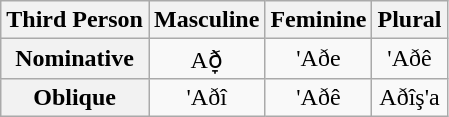<table class="wikitable" style="text-align:center">
<tr>
<th>Third Person</th>
<th>Masculine</th>
<th>Feminine</th>
<th>Plural</th>
</tr>
<tr align="center">
<th>Nominative</th>
<td>Að̞</td>
<td>'Aðe</td>
<td>'Aðê</td>
</tr>
<tr>
<th>Oblique</th>
<td>'Aðî</td>
<td>'Aðê</td>
<td>Aðîş'a</td>
</tr>
</table>
